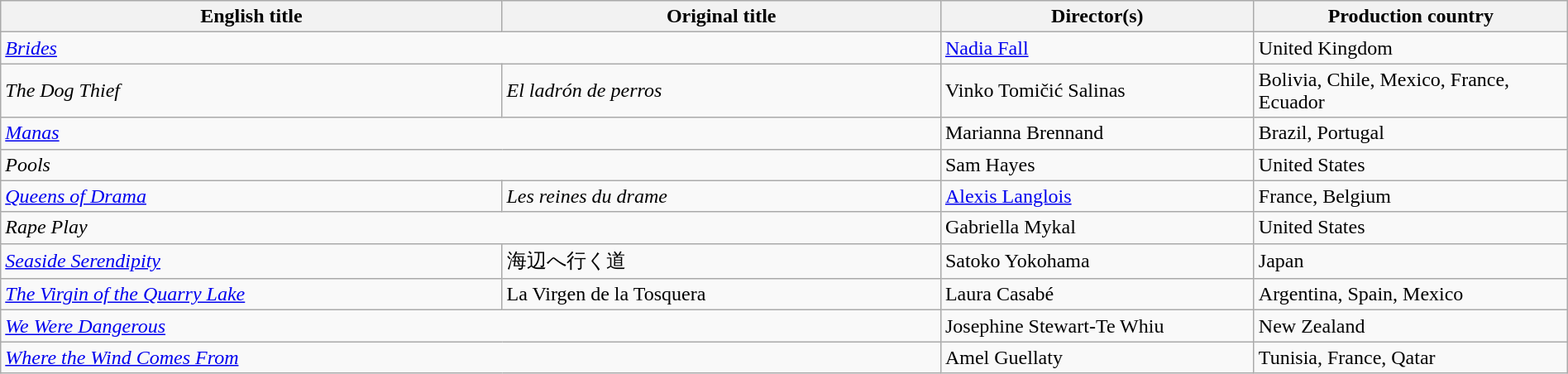<table class="wikitable" width=100%>
<tr>
<th scope="col" width="32%">English title</th>
<th scope="col" width="28%">Original title</th>
<th scope="col" width="20%">Director(s)</th>
<th scope="col" width="20%">Production country</th>
</tr>
<tr>
<td colspan=2><em><a href='#'>Brides</a></em></td>
<td><a href='#'>Nadia Fall</a></td>
<td>United Kingdom</td>
</tr>
<tr>
<td><em>The Dog Thief</em></td>
<td><em>El ladrón de perros</em></td>
<td>Vinko Tomičić Salinas</td>
<td>Bolivia, Chile, Mexico, France, Ecuador</td>
</tr>
<tr>
<td colspan=2><em><a href='#'>Manas</a></em></td>
<td>Marianna Brennand</td>
<td>Brazil, Portugal</td>
</tr>
<tr>
<td colspan=2><em>Pools</em></td>
<td>Sam Hayes</td>
<td>United States</td>
</tr>
<tr>
<td><em><a href='#'>Queens of Drama</a></em></td>
<td><em>Les reines du drame</em></td>
<td><a href='#'>Alexis Langlois</a></td>
<td>France, Belgium</td>
</tr>
<tr>
<td colspan=2><em>Rape Play</em></td>
<td>Gabriella Mykal</td>
<td>United States</td>
</tr>
<tr>
<td><em><a href='#'>Seaside Serendipity</a></em></td>
<td>海辺へ行く道</td>
<td>Satoko Yokohama</td>
<td>Japan</td>
</tr>
<tr>
<td><em><a href='#'>The Virgin of the Quarry Lake</a></em></td>
<td>La Virgen de la Tosquera</td>
<td>Laura Casabé</td>
<td>Argentina, Spain, Mexico</td>
</tr>
<tr>
<td colspan=2><em><a href='#'>We Were Dangerous</a></em></td>
<td>Josephine Stewart-Te Whiu</td>
<td>New Zealand</td>
</tr>
<tr>
<td colspan=2><em><a href='#'>Where the Wind Comes From</a></em></td>
<td>Amel Guellaty</td>
<td>Tunisia, France, Qatar</td>
</tr>
</table>
